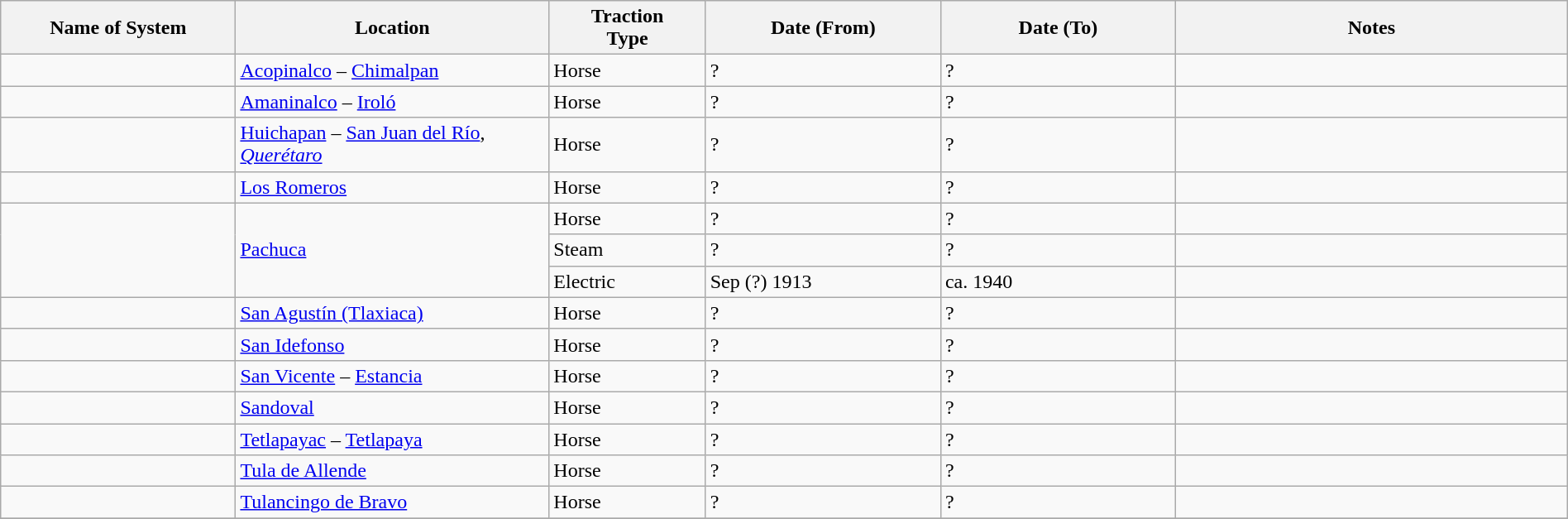<table class="wikitable" width=100%>
<tr>
<th width=15%>Name of System</th>
<th width=20%>Location</th>
<th width=10%>Traction<br>Type</th>
<th width=15%>Date (From)</th>
<th width=15%>Date (To)</th>
<th width=25%>Notes</th>
</tr>
<tr>
<td> </td>
<td><a href='#'>Acopinalco</a> – <a href='#'>Chimalpan</a></td>
<td>Horse</td>
<td>?</td>
<td>?</td>
<td> </td>
</tr>
<tr>
<td> </td>
<td><a href='#'>Amaninalco</a> – <a href='#'>Iroló</a></td>
<td>Horse</td>
<td>?</td>
<td>?</td>
<td> </td>
</tr>
<tr>
<td> </td>
<td><a href='#'>Huichapan</a> – <a href='#'>San Juan del Río</a>, <em><a href='#'>Querétaro</a></em></td>
<td>Horse</td>
<td>?</td>
<td>?</td>
<td> </td>
</tr>
<tr>
<td> </td>
<td><a href='#'>Los Romeros</a></td>
<td>Horse</td>
<td>?</td>
<td>?</td>
<td> </td>
</tr>
<tr>
<td rowspan=3> </td>
<td rowspan=3><a href='#'>Pachuca</a></td>
<td>Horse</td>
<td>?</td>
<td>?</td>
<td></td>
</tr>
<tr>
<td>Steam</td>
<td>?</td>
<td>?</td>
<td></td>
</tr>
<tr>
<td>Electric</td>
<td>Sep (?) 1913</td>
<td>ca. 1940</td>
<td></td>
</tr>
<tr>
<td> </td>
<td><a href='#'>San Agustín (Tlaxiaca)</a></td>
<td>Horse</td>
<td>?</td>
<td>?</td>
<td> </td>
</tr>
<tr>
<td> </td>
<td><a href='#'>San Idefonso</a></td>
<td>Horse</td>
<td>?</td>
<td>?</td>
<td> </td>
</tr>
<tr>
<td> </td>
<td><a href='#'>San Vicente</a> – <a href='#'>Estancia</a></td>
<td>Horse</td>
<td>?</td>
<td>?</td>
<td> </td>
</tr>
<tr>
<td> </td>
<td><a href='#'>Sandoval</a></td>
<td>Horse</td>
<td>?</td>
<td>?</td>
<td> </td>
</tr>
<tr>
<td> </td>
<td><a href='#'>Tetlapayac</a> – <a href='#'>Tetlapaya</a></td>
<td>Horse</td>
<td>?</td>
<td>?</td>
<td> </td>
</tr>
<tr>
<td> </td>
<td><a href='#'>Tula de Allende</a></td>
<td>Horse</td>
<td>?</td>
<td>?</td>
<td> </td>
</tr>
<tr>
<td> </td>
<td><a href='#'>Tulancingo de Bravo</a></td>
<td>Horse</td>
<td>?</td>
<td>?</td>
<td> </td>
</tr>
<tr>
</tr>
</table>
